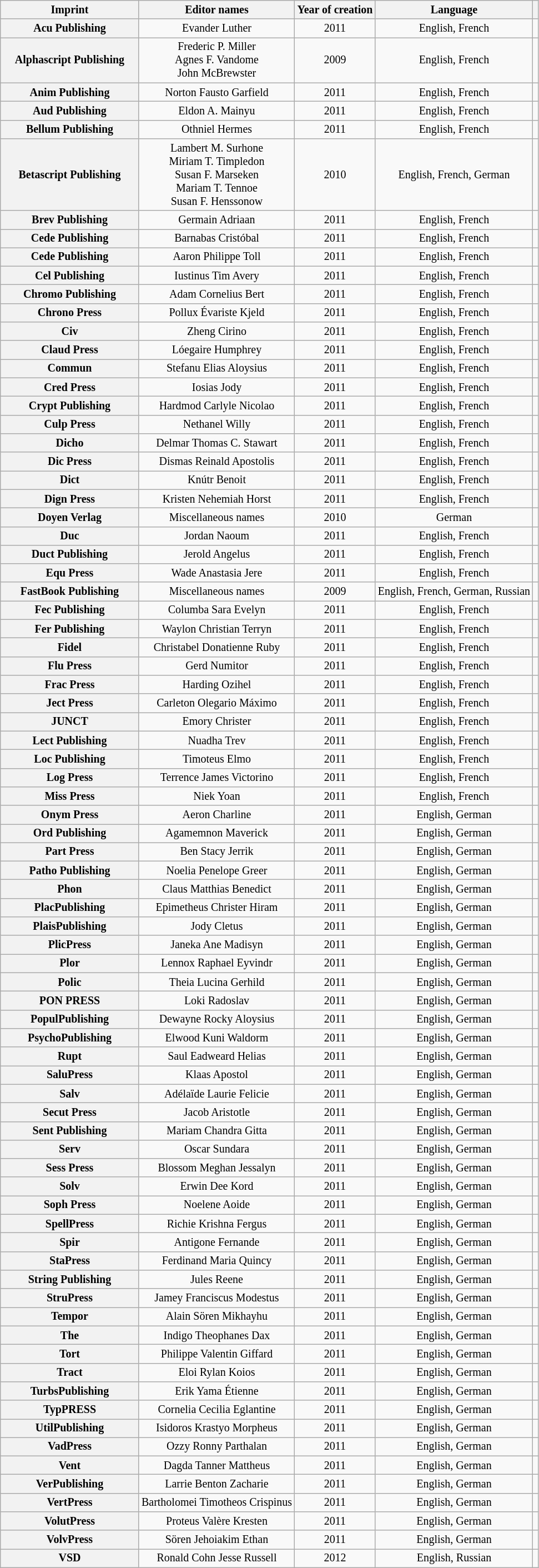<table class="wikitable sortable" style="font-size: smaller; text-align: center; width: auto;">
<tr>
<th style="width: 12em">Imprint</th>
<th>Editor names</th>
<th>Year of creation</th>
<th>Language</th>
<th></th>
</tr>
<tr>
<th>Acu Publishing</th>
<td>Evander Luther</td>
<td>2011</td>
<td>English, French</td>
<td></td>
</tr>
<tr>
<th>Alphascript Publishing</th>
<td>Frederic P. Miller<br> Agnes F. Vandome<br> John McBrewster</td>
<td>2009</td>
<td>English, French</td>
<td></td>
</tr>
<tr>
<th>Anim Publishing</th>
<td>Norton Fausto Garfield</td>
<td>2011</td>
<td>English, French</td>
<td></td>
</tr>
<tr>
<th>Aud Publishing</th>
<td>Eldon A. Mainyu</td>
<td>2011</td>
<td>English, French</td>
<td></td>
</tr>
<tr>
<th>Bellum Publishing</th>
<td>Othniel Hermes</td>
<td>2011</td>
<td>English, French</td>
<td></td>
</tr>
<tr>
<th>Betascript Publishing</th>
<td>Lambert M. Surhone<br> Miriam T. Timpledon<br> Susan F. Marseken<br> Mariam T. Tennoe<br> Susan F. Henssonow</td>
<td>2010</td>
<td>English, French, German</td>
<td></td>
</tr>
<tr>
<th>Brev Publishing</th>
<td>Germain Adriaan</td>
<td>2011</td>
<td>English, French</td>
<td></td>
</tr>
<tr>
<th>Cede Publishing</th>
<td>Barnabas Cristóbal</td>
<td>2011</td>
<td>English, French</td>
<td></td>
</tr>
<tr>
<th>Cede Publishing</th>
<td>Aaron Philippe Toll</td>
<td>2011</td>
<td>English, French</td>
<td></td>
</tr>
<tr>
<th>Cel Publishing</th>
<td>Iustinus Tim Avery</td>
<td>2011</td>
<td>English, French</td>
<td></td>
</tr>
<tr>
<th>Chromo Publishing</th>
<td>Adam Cornelius Bert</td>
<td>2011</td>
<td>English, French</td>
<td></td>
</tr>
<tr>
<th>Chrono Press</th>
<td>Pollux Évariste Kjeld</td>
<td>2011</td>
<td>English, French</td>
<td></td>
</tr>
<tr>
<th>Civ</th>
<td>Zheng Cirino</td>
<td>2011</td>
<td>English, French</td>
<td></td>
</tr>
<tr>
<th>Claud Press</th>
<td>Lóegaire Humphrey</td>
<td>2011</td>
<td>English, French</td>
<td></td>
</tr>
<tr>
<th>Commun</th>
<td>Stefanu Elias Aloysius</td>
<td>2011</td>
<td>English, French</td>
<td></td>
</tr>
<tr>
<th>Cred Press</th>
<td>Iosias Jody</td>
<td>2011</td>
<td>English, French</td>
<td></td>
</tr>
<tr>
<th>Crypt Publishing</th>
<td>Hardmod Carlyle Nicolao</td>
<td>2011</td>
<td>English, French</td>
<td></td>
</tr>
<tr>
<th>Culp Press</th>
<td>Nethanel Willy</td>
<td>2011</td>
<td>English, French</td>
<td></td>
</tr>
<tr>
<th>Dicho</th>
<td>Delmar Thomas C. Stawart</td>
<td>2011</td>
<td>English, French</td>
<td></td>
</tr>
<tr>
<th>Dic Press</th>
<td>Dismas Reinald Apostolis</td>
<td>2011</td>
<td>English, French</td>
<td></td>
</tr>
<tr>
<th>Dict</th>
<td>Knútr Benoit</td>
<td>2011</td>
<td>English, French</td>
<td></td>
</tr>
<tr>
<th>Dign Press</th>
<td>Kristen Nehemiah Horst</td>
<td>2011</td>
<td>English, French</td>
<td></td>
</tr>
<tr>
<th>Doyen Verlag</th>
<td>Miscellaneous names</td>
<td>2010</td>
<td>German</td>
<td></td>
</tr>
<tr>
<th>Duc</th>
<td>Jordan Naoum</td>
<td>2011</td>
<td>English, French</td>
<td></td>
</tr>
<tr>
<th>Duct Publishing</th>
<td>Jerold Angelus</td>
<td>2011</td>
<td>English, French</td>
<td></td>
</tr>
<tr>
<th>Equ Press</th>
<td>Wade Anastasia Jere</td>
<td>2011</td>
<td>English, French</td>
<td></td>
</tr>
<tr>
<th>FastBook Publishing</th>
<td>Miscellaneous names</td>
<td>2009</td>
<td>English, French, German, Russian</td>
<td></td>
</tr>
<tr>
<th>Fec Publishing</th>
<td>Columba Sara Evelyn</td>
<td>2011</td>
<td>English, French</td>
<td></td>
</tr>
<tr>
<th>Fer Publishing</th>
<td>Waylon Christian Terryn</td>
<td>2011</td>
<td>English, French</td>
<td></td>
</tr>
<tr>
<th>Fidel</th>
<td>Christabel Donatienne Ruby</td>
<td>2011</td>
<td>English, French</td>
<td></td>
</tr>
<tr>
<th>Flu Press</th>
<td>Gerd Numitor</td>
<td>2011</td>
<td>English, French</td>
<td></td>
</tr>
<tr>
<th>Frac Press</th>
<td>Harding Ozihel</td>
<td>2011</td>
<td>English, French</td>
<td></td>
</tr>
<tr>
<th>Ject Press</th>
<td>Carleton Olegario Máximo</td>
<td>2011</td>
<td>English, French</td>
<td></td>
</tr>
<tr>
<th>JUNCT</th>
<td>Emory Christer</td>
<td>2011</td>
<td>English, French</td>
<td></td>
</tr>
<tr>
<th>Lect Publishing</th>
<td>Nuadha Trev</td>
<td>2011</td>
<td>English, French</td>
<td></td>
</tr>
<tr>
<th>Loc Publishing</th>
<td>Timoteus Elmo</td>
<td>2011</td>
<td>English, French</td>
<td></td>
</tr>
<tr>
<th>Log Press</th>
<td>Terrence James Victorino</td>
<td>2011</td>
<td>English, French</td>
<td></td>
</tr>
<tr>
<th>Miss Press</th>
<td>Niek Yoan</td>
<td>2011</td>
<td>English, French</td>
<td></td>
</tr>
<tr>
<th>Onym Press</th>
<td>Aeron Charline</td>
<td>2011</td>
<td>English, German</td>
<td></td>
</tr>
<tr>
<th>Ord Publishing</th>
<td>Agamemnon Maverick</td>
<td>2011</td>
<td>English, German</td>
<td></td>
</tr>
<tr>
<th>Part Press</th>
<td>Ben Stacy Jerrik</td>
<td>2011</td>
<td>English, German</td>
<td></td>
</tr>
<tr>
<th>Patho Publishing</th>
<td>Noelia Penelope Greer</td>
<td>2011</td>
<td>English, German</td>
<td></td>
</tr>
<tr>
<th>Phon</th>
<td>Claus Matthias Benedict</td>
<td>2011</td>
<td>English, German</td>
<td></td>
</tr>
<tr>
<th>PlacPublishing</th>
<td>Epimetheus Christer Hiram</td>
<td>2011</td>
<td>English, German</td>
<td></td>
</tr>
<tr>
<th>PlaisPublishing</th>
<td>Jody Cletus</td>
<td>2011</td>
<td>English, German</td>
<td></td>
</tr>
<tr>
<th>PlicPress</th>
<td>Janeka Ane Madisyn</td>
<td>2011</td>
<td>English, German</td>
<td></td>
</tr>
<tr>
<th>Plor</th>
<td>Lennox Raphael Eyvindr</td>
<td>2011</td>
<td>English, German</td>
<td></td>
</tr>
<tr>
<th>Polic</th>
<td>Theia Lucina Gerhild</td>
<td>2011</td>
<td>English, German</td>
<td></td>
</tr>
<tr>
<th>PON PRESS</th>
<td>Loki Radoslav</td>
<td>2011</td>
<td>English, German</td>
<td></td>
</tr>
<tr>
<th>PopulPublishing</th>
<td>Dewayne Rocky Aloysius</td>
<td>2011</td>
<td>English, German</td>
<td></td>
</tr>
<tr>
<th>PsychoPublishing</th>
<td>Elwood Kuni Waldorm</td>
<td>2011</td>
<td>English, German</td>
<td></td>
</tr>
<tr>
<th>Rupt</th>
<td>Saul Eadweard Helias</td>
<td>2011</td>
<td>English, German</td>
<td></td>
</tr>
<tr>
<th>SaluPress</th>
<td>Klaas Apostol</td>
<td>2011</td>
<td>English, German</td>
<td></td>
</tr>
<tr>
<th>Salv</th>
<td>Adélaïde Laurie Felicie</td>
<td>2011</td>
<td>English, German</td>
<td></td>
</tr>
<tr>
<th>Secut Press</th>
<td>Jacob Aristotle</td>
<td>2011</td>
<td>English, German</td>
<td></td>
</tr>
<tr>
<th>Sent Publishing</th>
<td>Mariam Chandra Gitta</td>
<td>2011</td>
<td>English, German</td>
<td></td>
</tr>
<tr>
<th>Serv</th>
<td>Oscar Sundara</td>
<td>2011</td>
<td>English, German</td>
<td></td>
</tr>
<tr>
<th>Sess Press</th>
<td>Blossom Meghan Jessalyn</td>
<td>2011</td>
<td>English, German</td>
<td></td>
</tr>
<tr>
<th>Solv</th>
<td>Erwin Dee Kord</td>
<td>2011</td>
<td>English, German</td>
<td></td>
</tr>
<tr>
<th>Soph Press</th>
<td>Noelene Aoide</td>
<td>2011</td>
<td>English, German</td>
<td></td>
</tr>
<tr>
<th>SpellPress</th>
<td>Richie Krishna Fergus</td>
<td>2011</td>
<td>English, German</td>
<td></td>
</tr>
<tr>
<th>Spir</th>
<td>Antigone Fernande</td>
<td>2011</td>
<td>English, German</td>
<td></td>
</tr>
<tr>
<th>StaPress</th>
<td>Ferdinand Maria Quincy</td>
<td>2011</td>
<td>English, German</td>
<td></td>
</tr>
<tr>
<th>String Publishing</th>
<td>Jules Reene</td>
<td>2011</td>
<td>English, German</td>
<td></td>
</tr>
<tr>
<th>StruPress</th>
<td>Jamey Franciscus Modestus</td>
<td>2011</td>
<td>English, German</td>
<td></td>
</tr>
<tr>
<th>Tempor</th>
<td>Alain Sören Mikhayhu</td>
<td>2011</td>
<td>English, German</td>
<td></td>
</tr>
<tr>
<th>The</th>
<td>Indigo Theophanes Dax</td>
<td>2011</td>
<td>English, German</td>
<td></td>
</tr>
<tr>
<th>Tort</th>
<td>Philippe Valentin Giffard</td>
<td>2011</td>
<td>English, German</td>
<td></td>
</tr>
<tr>
<th>Tract</th>
<td>Eloi Rylan Koios</td>
<td>2011</td>
<td>English, German</td>
<td></td>
</tr>
<tr>
<th>TurbsPublishing</th>
<td>Erik Yama Étienne</td>
<td>2011</td>
<td>English, German</td>
<td></td>
</tr>
<tr>
<th>TypPRESS</th>
<td>Cornelia Cecilia Eglantine</td>
<td>2011</td>
<td>English, German</td>
<td></td>
</tr>
<tr>
<th>UtilPublishing</th>
<td>Isidoros Krastyo Morpheus</td>
<td>2011</td>
<td>English, German</td>
<td></td>
</tr>
<tr>
<th>VadPress</th>
<td>Ozzy Ronny Parthalan</td>
<td>2011</td>
<td>English, German</td>
<td></td>
</tr>
<tr>
<th>Vent</th>
<td>Dagda Tanner Mattheus</td>
<td>2011</td>
<td>English, German</td>
<td></td>
</tr>
<tr>
<th>VerPublishing</th>
<td>Larrie Benton Zacharie</td>
<td>2011</td>
<td>English, German</td>
<td></td>
</tr>
<tr>
<th>VertPress</th>
<td>Bartholomei Timotheos Crispinus</td>
<td>2011</td>
<td>English, German</td>
<td></td>
</tr>
<tr>
<th>VolutPress</th>
<td>Proteus Valère Kresten</td>
<td>2011</td>
<td>English, German</td>
<td></td>
</tr>
<tr>
<th>VolvPress</th>
<td>Sören Jehoiakim Ethan</td>
<td>2011</td>
<td>English, German</td>
<td></td>
</tr>
<tr>
<th>VSD</th>
<td>Ronald Cohn Jesse Russell</td>
<td>2012</td>
<td>English, Russian</td>
<td></td>
</tr>
</table>
